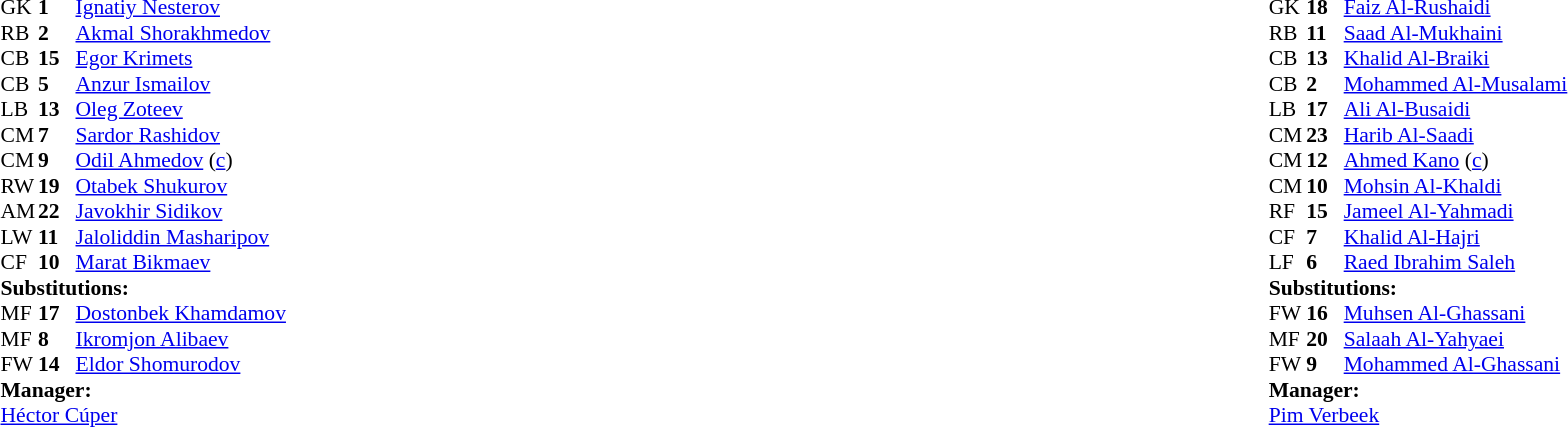<table width="100%">
<tr>
<td valign="top" width="40%"><br><table style="font-size:90%" cellspacing="0" cellpadding="0">
<tr>
<th width=25></th>
<th width=25></th>
</tr>
<tr>
<td>GK</td>
<td><strong>1</strong></td>
<td><a href='#'>Ignatiy Nesterov</a></td>
<td></td>
</tr>
<tr>
<td>RB</td>
<td><strong>2</strong></td>
<td><a href='#'>Akmal Shorakhmedov</a></td>
</tr>
<tr>
<td>CB</td>
<td><strong>15</strong></td>
<td><a href='#'>Egor Krimets</a></td>
<td></td>
</tr>
<tr>
<td>CB</td>
<td><strong>5</strong></td>
<td><a href='#'>Anzur Ismailov</a></td>
</tr>
<tr>
<td>LB</td>
<td><strong>13</strong></td>
<td><a href='#'>Oleg Zoteev</a></td>
</tr>
<tr>
<td>CM</td>
<td><strong>7</strong></td>
<td><a href='#'>Sardor Rashidov</a></td>
<td></td>
<td></td>
</tr>
<tr>
<td>CM</td>
<td><strong>9</strong></td>
<td><a href='#'>Odil Ahmedov</a> (<a href='#'>c</a>)</td>
</tr>
<tr>
<td>RW</td>
<td><strong>19</strong></td>
<td><a href='#'>Otabek Shukurov</a></td>
</tr>
<tr>
<td>AM</td>
<td><strong>22</strong></td>
<td><a href='#'>Javokhir Sidikov</a></td>
</tr>
<tr>
<td>LW</td>
<td><strong>11</strong></td>
<td><a href='#'>Jaloliddin Masharipov</a></td>
<td></td>
<td></td>
</tr>
<tr>
<td>CF</td>
<td><strong>10</strong></td>
<td><a href='#'>Marat Bikmaev</a></td>
<td></td>
<td></td>
</tr>
<tr>
<td colspan=3><strong>Substitutions:</strong></td>
</tr>
<tr>
<td>MF</td>
<td><strong>17</strong></td>
<td><a href='#'>Dostonbek Khamdamov</a></td>
<td></td>
<td></td>
</tr>
<tr>
<td>MF</td>
<td><strong>8</strong></td>
<td><a href='#'>Ikromjon Alibaev</a></td>
<td></td>
<td></td>
</tr>
<tr>
<td>FW</td>
<td><strong>14</strong></td>
<td><a href='#'>Eldor Shomurodov</a></td>
<td></td>
<td></td>
</tr>
<tr>
<td colspan=3><strong>Manager:</strong></td>
</tr>
<tr>
<td colspan=3> <a href='#'>Héctor Cúper</a></td>
</tr>
</table>
</td>
<td valign="top"></td>
<td valign="top" width="50%"><br><table style="font-size:90%; margin:auto" cellspacing="0" cellpadding="0">
<tr>
<th width=25></th>
<th width=25></th>
</tr>
<tr>
<td>GK</td>
<td><strong>18</strong></td>
<td><a href='#'>Faiz Al-Rushaidi</a></td>
</tr>
<tr>
<td>RB</td>
<td><strong>11</strong></td>
<td><a href='#'>Saad Al-Mukhaini</a></td>
</tr>
<tr>
<td>CB</td>
<td><strong>13</strong></td>
<td><a href='#'>Khalid Al-Braiki</a></td>
</tr>
<tr>
<td>CB</td>
<td><strong>2</strong></td>
<td><a href='#'>Mohammed Al-Musalami</a></td>
</tr>
<tr>
<td>LB</td>
<td><strong>17</strong></td>
<td><a href='#'>Ali Al-Busaidi</a></td>
</tr>
<tr>
<td>CM</td>
<td><strong>23</strong></td>
<td><a href='#'>Harib Al-Saadi</a></td>
</tr>
<tr>
<td>CM</td>
<td><strong>12</strong></td>
<td><a href='#'>Ahmed Kano</a> (<a href='#'>c</a>)</td>
</tr>
<tr>
<td>CM</td>
<td><strong>10</strong></td>
<td><a href='#'>Mohsin Al-Khaldi</a></td>
<td></td>
<td></td>
</tr>
<tr>
<td>RF</td>
<td><strong>15</strong></td>
<td><a href='#'>Jameel Al-Yahmadi</a></td>
<td></td>
<td></td>
</tr>
<tr>
<td>CF</td>
<td><strong>7</strong></td>
<td><a href='#'>Khalid Al-Hajri</a></td>
<td></td>
<td></td>
</tr>
<tr>
<td>LF</td>
<td><strong>6</strong></td>
<td><a href='#'>Raed Ibrahim Saleh</a></td>
</tr>
<tr>
<td colspan=3><strong>Substitutions:</strong></td>
</tr>
<tr>
<td>FW</td>
<td><strong>16</strong></td>
<td><a href='#'>Muhsen Al-Ghassani</a></td>
<td></td>
<td></td>
</tr>
<tr>
<td>MF</td>
<td><strong>20</strong></td>
<td><a href='#'>Salaah Al-Yahyaei</a></td>
<td></td>
<td></td>
</tr>
<tr>
<td>FW</td>
<td><strong>9</strong></td>
<td><a href='#'>Mohammed Al-Ghassani</a></td>
<td></td>
<td></td>
</tr>
<tr>
<td colspan=3><strong>Manager:</strong></td>
</tr>
<tr>
<td colspan=3> <a href='#'>Pim Verbeek</a></td>
</tr>
</table>
</td>
</tr>
</table>
